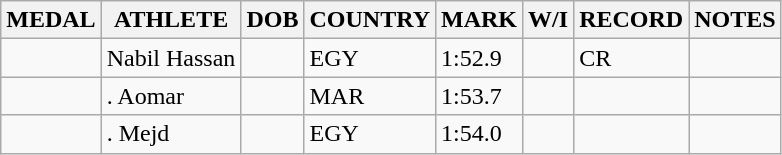<table class="wikitable">
<tr>
<th>MEDAL</th>
<th>ATHLETE</th>
<th>DOB</th>
<th>COUNTRY</th>
<th>MARK</th>
<th>W/I</th>
<th>RECORD</th>
<th>NOTES</th>
</tr>
<tr>
<td></td>
<td>Nabil Hassan</td>
<td></td>
<td>EGY</td>
<td>1:52.9</td>
<td></td>
<td>CR</td>
<td></td>
</tr>
<tr>
<td></td>
<td>. Aomar</td>
<td></td>
<td>MAR</td>
<td>1:53.7</td>
<td></td>
<td></td>
<td></td>
</tr>
<tr>
<td></td>
<td>. Mejd</td>
<td></td>
<td>EGY</td>
<td>1:54.0</td>
<td></td>
<td></td>
<td></td>
</tr>
</table>
